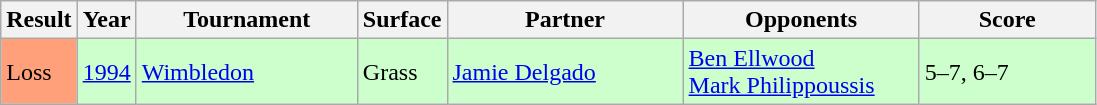<table class="sortable wikitable">
<tr>
<th style="width:40px;">Result</th>
<th style="width:30px;">Year</th>
<th style="width:140px;">Tournament</th>
<th style="width:50px;">Surface</th>
<th style="width:150px;">Partner</th>
<th style="width:150px;">Opponents</th>
<th style="width:110px;" class="unsortable">Score</th>
</tr>
<tr style="background:#ccffcc;">
<td style="background:#ffa07a;">Loss</td>
<td><a href='#'>1994</a></td>
<td><a href='#'>Wimbledon</a></td>
<td>Grass</td>
<td> <a href='#'>Jamie Delgado</a></td>
<td> <a href='#'>Ben Ellwood</a> <br>  <a href='#'>Mark Philippoussis</a></td>
<td>5–7, 6–7</td>
</tr>
</table>
